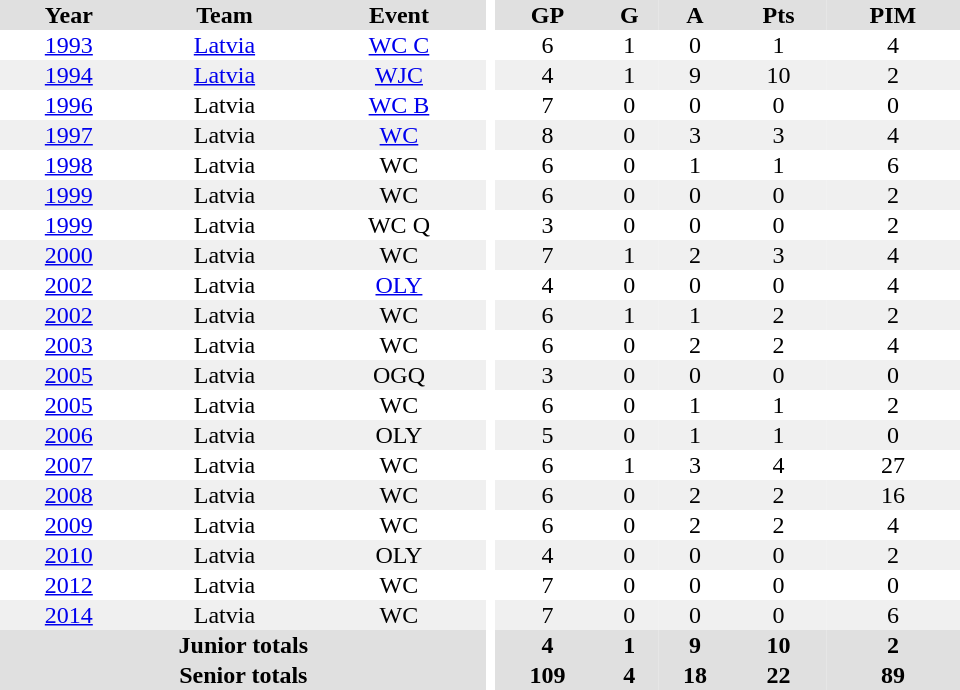<table border="0" cellpadding="1" cellspacing="0" ID="Table3" style="text-align:center; width:40em">
<tr bgcolor="#e0e0e0">
<th>Year</th>
<th>Team</th>
<th>Event</th>
<th rowspan="102" bgcolor="#ffffff"></th>
<th>GP</th>
<th>G</th>
<th>A</th>
<th>Pts</th>
<th>PIM</th>
</tr>
<tr>
<td><a href='#'>1993</a></td>
<td><a href='#'>Latvia</a></td>
<td><a href='#'>WC C</a></td>
<td>6</td>
<td>1</td>
<td>0</td>
<td>1</td>
<td>4</td>
</tr>
<tr bgcolor="#f0f0f0">
<td><a href='#'>1994</a></td>
<td><a href='#'>Latvia</a></td>
<td><a href='#'>WJC</a></td>
<td>4</td>
<td>1</td>
<td>9</td>
<td>10</td>
<td>2</td>
</tr>
<tr>
<td><a href='#'>1996</a></td>
<td>Latvia</td>
<td><a href='#'>WC B</a></td>
<td>7</td>
<td>0</td>
<td>0</td>
<td>0</td>
<td>0</td>
</tr>
<tr bgcolor="#f0f0f0">
<td><a href='#'>1997</a></td>
<td>Latvia</td>
<td><a href='#'>WC</a></td>
<td>8</td>
<td>0</td>
<td>3</td>
<td>3</td>
<td>4</td>
</tr>
<tr>
<td><a href='#'>1998</a></td>
<td>Latvia</td>
<td>WC</td>
<td>6</td>
<td>0</td>
<td>1</td>
<td>1</td>
<td>6</td>
</tr>
<tr bgcolor="#f0f0f0">
<td><a href='#'>1999</a></td>
<td>Latvia</td>
<td>WC</td>
<td>6</td>
<td>0</td>
<td>0</td>
<td>0</td>
<td>2</td>
</tr>
<tr>
<td><a href='#'>1999</a></td>
<td>Latvia</td>
<td>WC Q</td>
<td>3</td>
<td>0</td>
<td>0</td>
<td>0</td>
<td>2</td>
</tr>
<tr bgcolor="#f0f0f0">
<td><a href='#'>2000</a></td>
<td>Latvia</td>
<td>WC</td>
<td>7</td>
<td>1</td>
<td>2</td>
<td>3</td>
<td>4</td>
</tr>
<tr>
<td><a href='#'>2002</a></td>
<td>Latvia</td>
<td><a href='#'>OLY</a></td>
<td>4</td>
<td>0</td>
<td>0</td>
<td>0</td>
<td>4</td>
</tr>
<tr bgcolor="#f0f0f0">
<td><a href='#'>2002</a></td>
<td>Latvia</td>
<td>WC</td>
<td>6</td>
<td>1</td>
<td>1</td>
<td>2</td>
<td>2</td>
</tr>
<tr>
<td><a href='#'>2003</a></td>
<td>Latvia</td>
<td>WC</td>
<td>6</td>
<td>0</td>
<td>2</td>
<td>2</td>
<td>4</td>
</tr>
<tr bgcolor="#f0f0f0">
<td><a href='#'>2005</a></td>
<td>Latvia</td>
<td>OGQ</td>
<td>3</td>
<td>0</td>
<td>0</td>
<td>0</td>
<td>0</td>
</tr>
<tr>
<td><a href='#'>2005</a></td>
<td>Latvia</td>
<td>WC</td>
<td>6</td>
<td>0</td>
<td>1</td>
<td>1</td>
<td>2</td>
</tr>
<tr bgcolor="#f0f0f0">
<td><a href='#'>2006</a></td>
<td>Latvia</td>
<td>OLY</td>
<td>5</td>
<td>0</td>
<td>1</td>
<td>1</td>
<td>0</td>
</tr>
<tr>
<td><a href='#'>2007</a></td>
<td>Latvia</td>
<td>WC</td>
<td>6</td>
<td>1</td>
<td>3</td>
<td>4</td>
<td>27</td>
</tr>
<tr bgcolor="#f0f0f0">
<td><a href='#'>2008</a></td>
<td>Latvia</td>
<td>WC</td>
<td>6</td>
<td>0</td>
<td>2</td>
<td>2</td>
<td>16</td>
</tr>
<tr>
<td><a href='#'>2009</a></td>
<td>Latvia</td>
<td>WC</td>
<td>6</td>
<td>0</td>
<td>2</td>
<td>2</td>
<td>4</td>
</tr>
<tr bgcolor="#f0f0f0">
<td><a href='#'>2010</a></td>
<td>Latvia</td>
<td>OLY</td>
<td>4</td>
<td>0</td>
<td>0</td>
<td>0</td>
<td>2</td>
</tr>
<tr>
<td><a href='#'>2012</a></td>
<td>Latvia</td>
<td>WC</td>
<td>7</td>
<td>0</td>
<td>0</td>
<td>0</td>
<td>0</td>
</tr>
<tr bgcolor="#f0f0f0">
<td><a href='#'>2014</a></td>
<td>Latvia</td>
<td>WC</td>
<td>7</td>
<td>0</td>
<td>0</td>
<td>0</td>
<td>6</td>
</tr>
<tr bgcolor="#e0e0e0">
<th colspan="3">Junior totals</th>
<th>4</th>
<th>1</th>
<th>9</th>
<th>10</th>
<th>2</th>
</tr>
<tr bgcolor="#e0e0e0">
<th colspan="3">Senior totals</th>
<th>109</th>
<th>4</th>
<th>18</th>
<th>22</th>
<th>89</th>
</tr>
</table>
